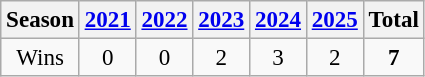<table class=wikitable style=font-size:96%>
<tr>
<th>Season</th>
<th><a href='#'>2021</a></th>
<th><a href='#'>2022</a></th>
<th><a href='#'>2023</a></th>
<th><a href='#'>2024</a></th>
<th><a href='#'>2025</a></th>
<th>Total</th>
</tr>
<tr align=center>
<td>Wins</td>
<td>0</td>
<td>0</td>
<td>2</td>
<td>3</td>
<td>2</td>
<td><strong>7</strong></td>
</tr>
</table>
